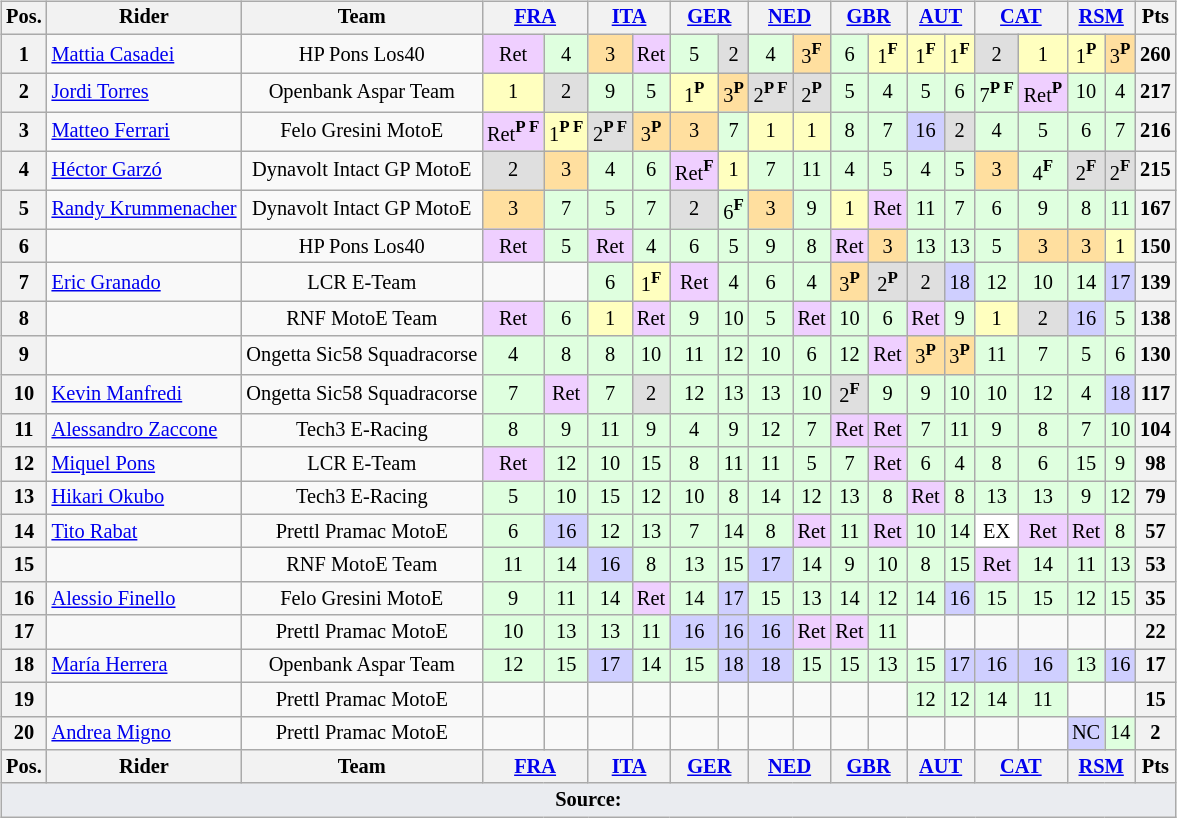<table>
<tr>
<td><br><table class="wikitable" style="font-size:85%; text-align:center;">
<tr>
<th>Pos.</th>
<th>Rider</th>
<th>Team</th>
<th colspan=2><a href='#'>FRA</a><br></th>
<th colspan=2><a href='#'>ITA</a><br></th>
<th colspan=2><a href='#'>GER</a><br></th>
<th colspan=2><a href='#'>NED</a><br></th>
<th colspan=2><a href='#'>GBR</a><br></th>
<th colspan=2><a href='#'>AUT</a><br></th>
<th colspan=2><a href='#'>CAT</a><br></th>
<th colspan=2><a href='#'>RSM</a><br></th>
<th>Pts</th>
</tr>
<tr>
<th>1</th>
<td align="left"> <a href='#'>Mattia Casadei</a></td>
<td>HP Pons Los40</td>
<td bgcolor="#efcfff">Ret</td>
<td bgcolor="#dfffdf">4</td>
<td bgcolor="#ffdf9f">3</td>
<td bgcolor="#efcfff">Ret</td>
<td bgcolor="#dfffdf">5</td>
<td bgcolor="#dfdfdf">2</td>
<td bgcolor="#dfffdf">4</td>
<td bgcolor="#ffdf9f">3<strong><sup>F</sup></strong></td>
<td bgcolor="#dfffdf">6</td>
<td bgcolor="#ffffbf">1<strong><sup>F</sup></strong></td>
<td bgcolor="#ffffbf">1<strong><sup>F</sup></strong></td>
<td bgcolor="#ffffbf">1<strong><sup>F</sup></strong></td>
<td bgcolor="#dfdfdf">2</td>
<td bgcolor="#ffffbf">1</td>
<td bgcolor="#ffffbf">1<strong><sup>P</sup></strong></td>
<td bgcolor="#ffdf9f">3<strong><sup>P</sup></strong></td>
<th>260</th>
</tr>
<tr>
<th>2</th>
<td align="left"> <a href='#'>Jordi Torres</a></td>
<td>Openbank Aspar Team</td>
<td bgcolor="#ffffbf">1</td>
<td bgcolor="#dfdfdf">2</td>
<td bgcolor="#dfffdf">9</td>
<td bgcolor="#dfffdf">5</td>
<td bgcolor="#ffffbf">1<strong><sup>P</sup></strong></td>
<td bgcolor="#ffdf9f">3<strong><sup>P</sup></strong></td>
<td nowrap="" bgcolor="#dfdfdf">2<strong><sup>P F</sup></strong></td>
<td bgcolor="#dfdfdf">2<strong><sup>P</sup></strong></td>
<td bgcolor="#dfffdf">5</td>
<td bgcolor="#dfffdf">4</td>
<td bgcolor="#dfffdf">5</td>
<td bgcolor="#dfffdf">6</td>
<td nowrap="" bgcolor="#dfffdf">7<strong><sup>P F</sup></strong></td>
<td bgcolor="#efcfff">Ret<strong><sup>P</sup></strong></td>
<td bgcolor="#dfffdf">10</td>
<td bgcolor="#dfffdf">4</td>
<th>217</th>
</tr>
<tr>
<th>3</th>
<td align="left"> <a href='#'>Matteo Ferrari</a></td>
<td>Felo Gresini MotoE</td>
<td nowrap="" bgcolor="#efcfff">Ret<strong><sup>P F</sup></strong></td>
<td nowrap="" bgcolor="#ffffbf">1<strong><sup>P F</sup></strong></td>
<td nowrap="" bgcolor="#dfdfdf">2<strong><sup>P F</sup></strong></td>
<td bgcolor="#ffdf9f">3<strong><sup>P</sup></strong></td>
<td bgcolor="#ffdf9f">3</td>
<td bgcolor="#dfffdf">7</td>
<td bgcolor="#ffffbf">1</td>
<td bgcolor="#ffffbf">1</td>
<td bgcolor="#dfffdf">8</td>
<td bgcolor="#dfffdf">7</td>
<td bgcolor="#cfcfff">16</td>
<td bgcolor="#dfdfdf">2</td>
<td bgcolor="#dfffdf">4</td>
<td bgcolor="#dfffdf">5</td>
<td bgcolor="#dfffdf">6</td>
<td bgcolor="#dfffdf">7</td>
<th>216</th>
</tr>
<tr>
<th>4</th>
<td align="left"> <a href='#'>Héctor Garzó</a></td>
<td>Dynavolt Intact GP MotoE</td>
<td bgcolor="#dfdfdf">2</td>
<td bgcolor="#ffdf9f">3</td>
<td bgcolor="#dfffdf">4</td>
<td bgcolor="#dfffdf">6</td>
<td bgcolor="#efcfff">Ret<strong><sup>F</sup></strong></td>
<td bgcolor="#ffffbf">1</td>
<td bgcolor="#dfffdf">7</td>
<td bgcolor="#dfffdf">11</td>
<td bgcolor="#dfffdf">4</td>
<td bgcolor="#dfffdf">5</td>
<td bgcolor="#dfffdf">4</td>
<td bgcolor="#dfffdf">5</td>
<td bgcolor="#ffdf9f">3</td>
<td bgcolor="#dfffdf">4<strong><sup>F</sup></strong></td>
<td bgcolor="#dfdfdf">2<strong><sup>F</sup></strong></td>
<td bgcolor="#dfdfdf">2<strong><sup>F</sup></strong></td>
<th>215</th>
</tr>
<tr>
<th>5</th>
<td align="left" nowrap=""> <a href='#'>Randy Krummenacher</a></td>
<td>Dynavolt Intact GP MotoE</td>
<td bgcolor="#ffdf9f">3</td>
<td bgcolor="#dfffdf">7</td>
<td bgcolor="#dfffdf">5</td>
<td bgcolor="#dfffdf">7</td>
<td bgcolor="#dfdfdf">2</td>
<td bgcolor="#dfffdf">6<strong><sup>F</sup></strong></td>
<td bgcolor="#ffdf9f">3</td>
<td bgcolor="#dfffdf">9</td>
<td bgcolor="#ffffbf">1</td>
<td bgcolor="#efcfff">Ret</td>
<td bgcolor="#dfffdf">11</td>
<td bgcolor="#dfffdf">7</td>
<td bgcolor="#dfffdf">6</td>
<td bgcolor="#dfffdf">9</td>
<td bgcolor="#dfffdf">8</td>
<td bgcolor="#dfffdf">11</td>
<th>167</th>
</tr>
<tr>
<th>6</th>
<td align="left"> </td>
<td>HP Pons Los40</td>
<td bgcolor="#efcfff">Ret</td>
<td bgcolor="#dfffdf">5</td>
<td bgcolor="#efcfff">Ret</td>
<td bgcolor="#dfffdf">4</td>
<td bgcolor="#dfffdf">6</td>
<td bgcolor="#dfffdf">5</td>
<td bgcolor="#dfffdf">9</td>
<td bgcolor="#dfffdf">8</td>
<td bgcolor="#efcfff">Ret</td>
<td bgcolor="#ffdf9f">3</td>
<td bgcolor="#dfffdf">13</td>
<td bgcolor="#dfffdf">13</td>
<td bgcolor="#dfffdf">5</td>
<td bgcolor="#ffdf9f">3</td>
<td bgcolor="#ffdf9f">3</td>
<td bgcolor="#ffffbf">1</td>
<th>150</th>
</tr>
<tr>
<th>7</th>
<td align="left"> <a href='#'>Eric Granado</a></td>
<td>LCR E-Team</td>
<td></td>
<td></td>
<td bgcolor="#dfffdf">6</td>
<td bgcolor="#ffffbf">1<strong><sup>F</sup></strong></td>
<td bgcolor="#efcfff">Ret</td>
<td bgcolor="#dfffdf">4</td>
<td bgcolor="#dfffdf">6</td>
<td bgcolor="#dfffdf">4</td>
<td bgcolor="#ffdf9f">3<strong><sup>P</sup></strong></td>
<td bgcolor="#dfdfdf">2<strong><sup>P</sup></strong></td>
<td bgcolor="#dfdfdf">2</td>
<td bgcolor="#cfcfff">18</td>
<td bgcolor="#dfffdf">12</td>
<td bgcolor="#dfffdf">10</td>
<td bgcolor="#dfffdf">14</td>
<td bgcolor="#cfcfff">17</td>
<th>139</th>
</tr>
<tr>
<th>8</th>
<td align="left"> </td>
<td>RNF MotoE Team</td>
<td bgcolor="#efcfff">Ret</td>
<td bgcolor="#dfffdf">6</td>
<td bgcolor="#ffffbf">1</td>
<td bgcolor="#efcfff">Ret</td>
<td bgcolor="#dfffdf">9</td>
<td bgcolor="#dfffdf">10</td>
<td bgcolor="#dfffdf">5</td>
<td bgcolor="#efcfff">Ret</td>
<td bgcolor="#dfffdf">10</td>
<td bgcolor="#dfffdf">6</td>
<td bgcolor="#efcfff">Ret</td>
<td bgcolor="#dfffdf">9</td>
<td bgcolor="#ffffbf">1</td>
<td bgcolor="#dfdfdf">2</td>
<td bgcolor="#cfcfff">16</td>
<td bgcolor="#dfffdf">5</td>
<th>138</th>
</tr>
<tr>
<th>9</th>
<td align="left"> </td>
<td nowrap="">Ongetta Sic58 Squadracorse</td>
<td bgcolor="#dfffdf">4</td>
<td bgcolor="#dfffdf">8</td>
<td bgcolor="#dfffdf">8</td>
<td bgcolor="#dfffdf">10</td>
<td bgcolor="#dfffdf">11</td>
<td bgcolor="#dfffdf">12</td>
<td bgcolor="#dfffdf">10</td>
<td bgcolor="#dfffdf">6</td>
<td bgcolor="#dfffdf">12</td>
<td bgcolor="#efcfff">Ret</td>
<td bgcolor="#ffdf9f">3<strong><sup>P</sup></strong></td>
<td bgcolor="#ffdf9f">3<strong><sup>P</sup></strong></td>
<td bgcolor="#dfffdf">11</td>
<td bgcolor="#dfffdf">7</td>
<td bgcolor="#dfffdf">5</td>
<td bgcolor="#dfffdf">6</td>
<th>130</th>
</tr>
<tr>
<th>10</th>
<td align="left"> <a href='#'>Kevin Manfredi</a></td>
<td>Ongetta Sic58 Squadracorse</td>
<td bgcolor="#dfffdf">7</td>
<td bgcolor="#efcfff">Ret</td>
<td bgcolor="#dfffdf">7</td>
<td bgcolor="#dfdfdf">2</td>
<td bgcolor="#dfffdf">12</td>
<td bgcolor="#dfffdf">13</td>
<td bgcolor="#dfffdf">13</td>
<td bgcolor="#dfffdf">10</td>
<td bgcolor="#dfdfdf">2<strong><sup>F</sup></strong></td>
<td bgcolor="#dfffdf">9</td>
<td bgcolor="#dfffdf">9</td>
<td bgcolor="#dfffdf">10</td>
<td bgcolor="#dfffdf">10</td>
<td bgcolor="#dfffdf">12</td>
<td bgcolor="#dfffdf">4</td>
<td bgcolor="#cfcfff">18</td>
<th>117</th>
</tr>
<tr>
<th>11</th>
<td align="left"> <a href='#'>Alessandro Zaccone</a></td>
<td>Tech3 E-Racing</td>
<td bgcolor="#dfffdf">8</td>
<td bgcolor="#dfffdf">9</td>
<td bgcolor="#dfffdf">11</td>
<td bgcolor="#dfffdf">9</td>
<td bgcolor="#dfffdf">4</td>
<td bgcolor="#dfffdf">9</td>
<td bgcolor="#dfffdf">12</td>
<td bgcolor="#dfffdf">7</td>
<td bgcolor="#efcfff">Ret</td>
<td bgcolor="#efcfff">Ret</td>
<td bgcolor="#dfffdf">7</td>
<td bgcolor="#dfffdf">11</td>
<td bgcolor="#dfffdf">9</td>
<td bgcolor="#dfffdf">8</td>
<td bgcolor="#dfffdf">7</td>
<td bgcolor="#dfffdf">10</td>
<th>104</th>
</tr>
<tr>
<th>12</th>
<td align="left"> <a href='#'>Miquel Pons</a></td>
<td>LCR E-Team</td>
<td bgcolor="#efcfff">Ret</td>
<td bgcolor="#dfffdf">12</td>
<td bgcolor="#dfffdf">10</td>
<td bgcolor="#dfffdf">15</td>
<td bgcolor="#dfffdf">8</td>
<td bgcolor="#dfffdf">11</td>
<td bgcolor="#dfffdf">11</td>
<td bgcolor="#dfffdf">5</td>
<td bgcolor="#dfffdf">7</td>
<td bgcolor="#efcfff">Ret</td>
<td bgcolor="#dfffdf">6</td>
<td bgcolor="#dfffdf">4</td>
<td bgcolor="#dfffdf">8</td>
<td bgcolor="#dfffdf">6</td>
<td bgcolor="#dfffdf">15</td>
<td bgcolor="#dfffdf">9</td>
<th>98</th>
</tr>
<tr>
<th>13</th>
<td align="left"> <a href='#'>Hikari Okubo</a></td>
<td>Tech3 E-Racing</td>
<td bgcolor="#dfffdf">5</td>
<td bgcolor="#dfffdf">10</td>
<td bgcolor="#dfffdf">15</td>
<td bgcolor="#dfffdf">12</td>
<td bgcolor="#dfffdf">10</td>
<td bgcolor="#dfffdf">8</td>
<td bgcolor="#dfffdf">14</td>
<td bgcolor="#dfffdf">12</td>
<td bgcolor="#dfffdf">13</td>
<td bgcolor="#dfffdf">8</td>
<td bgcolor="#efcfff">Ret</td>
<td bgcolor="#dfffdf">8</td>
<td bgcolor="#dfffdf">13</td>
<td bgcolor="#dfffdf">13</td>
<td bgcolor="#dfffdf">9</td>
<td bgcolor="#dfffdf">12</td>
<th>79</th>
</tr>
<tr>
<th>14</th>
<td align="left"> <a href='#'>Tito Rabat</a></td>
<td>Prettl Pramac MotoE</td>
<td bgcolor="#dfffdf">6</td>
<td bgcolor="#cfcfff">16</td>
<td bgcolor="#dfffdf">12</td>
<td bgcolor="#dfffdf">13</td>
<td bgcolor="#dfffdf">7</td>
<td bgcolor="#dfffdf">14</td>
<td bgcolor="#dfffdf">8</td>
<td bgcolor="#efcfff">Ret</td>
<td bgcolor="#dfffdf">11</td>
<td bgcolor="#efcfff">Ret</td>
<td bgcolor="#dfffdf">10</td>
<td bgcolor="#dfffdf">14</td>
<td bgcolor="#ffffff">EX</td>
<td bgcolor="#efcfff">Ret</td>
<td bgcolor="#efcfff">Ret</td>
<td bgcolor="#dfffdf">8</td>
<th>57</th>
</tr>
<tr>
<th>15</th>
<td align="left"> </td>
<td>RNF MotoE Team</td>
<td bgcolor="#dfffdf">11</td>
<td bgcolor="#dfffdf">14</td>
<td bgcolor="#cfcfff">16</td>
<td bgcolor="#dfffdf">8</td>
<td bgcolor="#dfffdf">13</td>
<td bgcolor="#dfffdf">15</td>
<td bgcolor="#cfcfff">17</td>
<td bgcolor="#dfffdf">14</td>
<td bgcolor="#dfffdf">9</td>
<td bgcolor="#dfffdf">10</td>
<td bgcolor="#dfffdf">8</td>
<td bgcolor="#dfffdf">15</td>
<td bgcolor="#efcfff">Ret</td>
<td bgcolor="#dfffdf">14</td>
<td bgcolor="#dfffdf">11</td>
<td bgcolor="#dfffdf">13</td>
<th>53</th>
</tr>
<tr>
<th>16</th>
<td align="left"> <a href='#'>Alessio Finello</a></td>
<td>Felo Gresini MotoE</td>
<td bgcolor="#dfffdf">9</td>
<td bgcolor="#dfffdf">11</td>
<td bgcolor="#dfffdf">14</td>
<td bgcolor="#efcfff">Ret</td>
<td bgcolor="#dfffdf">14</td>
<td bgcolor="#cfcfff">17</td>
<td bgcolor="#dfffdf">15</td>
<td bgcolor="#dfffdf">13</td>
<td bgcolor="#dfffdf">14</td>
<td bgcolor="#dfffdf">12</td>
<td bgcolor="#dfffdf">14</td>
<td bgcolor="#cfcfff">16</td>
<td bgcolor="#dfffdf">15</td>
<td bgcolor="#dfffdf">15</td>
<td bgcolor="#dfffdf">12</td>
<td bgcolor="#dfffdf">15</td>
<th>35</th>
</tr>
<tr>
<th>17</th>
<td align="left"> </td>
<td>Prettl Pramac MotoE</td>
<td bgcolor="#dfffdf">10</td>
<td bgcolor="#dfffdf">13</td>
<td bgcolor="#dfffdf">13</td>
<td bgcolor="#dfffdf">11</td>
<td bgcolor="#cfcfff">16</td>
<td bgcolor="#cfcfff">16</td>
<td bgcolor="#cfcfff">16</td>
<td bgcolor="#efcfff">Ret</td>
<td bgcolor="#efcfff">Ret</td>
<td bgcolor="#dfffdf">11</td>
<td></td>
<td></td>
<td></td>
<td></td>
<td></td>
<td></td>
<th>22</th>
</tr>
<tr>
<th>18</th>
<td align="left"> <a href='#'>María Herrera</a></td>
<td>Openbank Aspar Team</td>
<td bgcolor="#dfffdf">12</td>
<td bgcolor="#dfffdf">15</td>
<td bgcolor="#cfcfff">17</td>
<td bgcolor="#dfffdf">14</td>
<td bgcolor="#dfffdf">15</td>
<td bgcolor="#cfcfff">18</td>
<td bgcolor="#cfcfff">18</td>
<td bgcolor="#dfffdf">15</td>
<td bgcolor="#dfffdf">15</td>
<td bgcolor="#dfffdf">13</td>
<td bgcolor="#dfffdf">15</td>
<td bgcolor="#cfcfff">17</td>
<td bgcolor="#cfcfff">16</td>
<td bgcolor="#cfcfff">16</td>
<td bgcolor="#dfffdf">13</td>
<td bgcolor="#cfcfff">16</td>
<th>17</th>
</tr>
<tr>
<th>19</th>
<td align="left"> </td>
<td>Prettl Pramac MotoE</td>
<td></td>
<td></td>
<td></td>
<td></td>
<td></td>
<td></td>
<td></td>
<td></td>
<td></td>
<td></td>
<td bgcolor="#dfffdf">12</td>
<td bgcolor="#dfffdf">12</td>
<td bgcolor="#dfffdf">14</td>
<td bgcolor="#dfffdf">11</td>
<td></td>
<td></td>
<th>15</th>
</tr>
<tr>
<th>20</th>
<td align="left"> <a href='#'>Andrea Migno</a></td>
<td>Prettl Pramac MotoE</td>
<td></td>
<td></td>
<td></td>
<td></td>
<td></td>
<td></td>
<td></td>
<td></td>
<td></td>
<td></td>
<td></td>
<td></td>
<td></td>
<td></td>
<td bgcolor="#cfcfff">NC</td>
<td bgcolor="#dfffdf">14</td>
<th>2</th>
</tr>
<tr>
<th>Pos.</th>
<th>Rider</th>
<th>Team</th>
<th colspan=2><a href='#'>FRA</a><br></th>
<th colspan=2><a href='#'>ITA</a><br></th>
<th colspan=2><a href='#'>GER</a><br></th>
<th colspan=2><a href='#'>NED</a><br></th>
<th colspan=2><a href='#'>GBR</a><br></th>
<th colspan=2><a href='#'>AUT</a><br></th>
<th colspan=2><a href='#'>CAT</a><br></th>
<th colspan=2><a href='#'>RSM</a><br></th>
<th>Pts</th>
</tr>
<tr>
<td colspan="20" style="background-color:#EAECF0;text-align:center"><strong>Source:</strong></td>
</tr>
</table>
</td>
<td valign="top"><br></td>
</tr>
</table>
